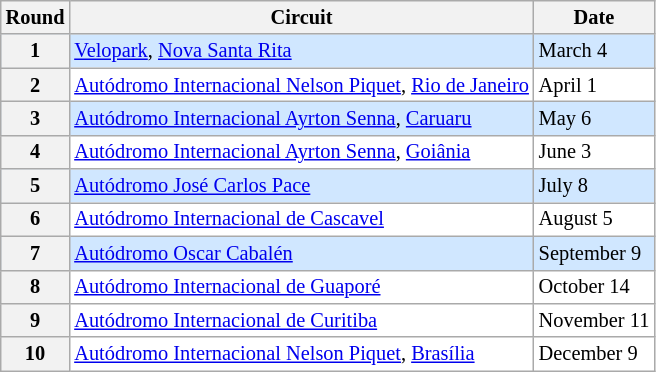<table class="wikitable" style="font-size: 85%">
<tr>
<th>Round</th>
<th>Circuit</th>
<th>Date</th>
</tr>
<tr style="background:#D0E7FF;">
<th>1</th>
<td><a href='#'>Velopark</a>, <a href='#'>Nova Santa Rita</a></td>
<td>March 4</td>
</tr>
<tr style="background:#FFFFFF;">
<th>2</th>
<td><a href='#'>Autódromo Internacional Nelson Piquet</a>, <a href='#'>Rio de Janeiro</a></td>
<td>April 1</td>
</tr>
<tr style="background:#D0E7FF;">
<th>3</th>
<td><a href='#'>Autódromo Internacional Ayrton Senna</a>, <a href='#'>Caruaru</a></td>
<td>May 6</td>
</tr>
<tr style="background:#FFFFFF;">
<th>4</th>
<td><a href='#'>Autódromo Internacional Ayrton Senna</a>, <a href='#'>Goiânia</a></td>
<td>June 3</td>
</tr>
<tr style="background:#D0E7FF;">
<th>5</th>
<td><a href='#'>Autódromo José Carlos Pace</a></td>
<td>July 8</td>
</tr>
<tr style="background:#FFFFFF;">
<th>6</th>
<td><a href='#'>Autódromo Internacional de Cascavel</a></td>
<td>August 5</td>
</tr>
<tr style="background:#D0E7FF;">
<th>7</th>
<td><a href='#'>Autódromo Oscar Cabalén</a></td>
<td>September 9</td>
</tr>
<tr style="background:#FFFFFF;">
<th>8</th>
<td><a href='#'>Autódromo Internacional de Guaporé</a></td>
<td>October 14</td>
</tr>
<tr style="background:#FFFFFF;">
<th>9</th>
<td><a href='#'>Autódromo Internacional de Curitiba</a></td>
<td>November 11</td>
</tr>
<tr style="background:#FFFFFF;">
<th>10</th>
<td><a href='#'>Autódromo Internacional Nelson Piquet</a>, <a href='#'>Brasília</a></td>
<td>December 9</td>
</tr>
</table>
